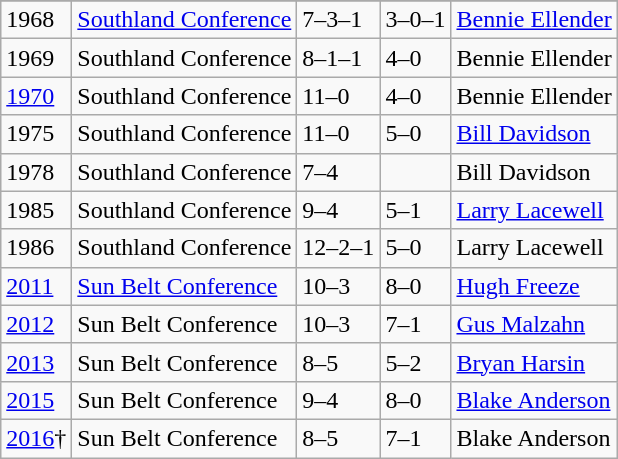<table class="wikitable">
<tr>
</tr>
<tr>
<td>1968</td>
<td><a href='#'>Southland Conference</a></td>
<td>7–3–1</td>
<td>3–0–1</td>
<td><a href='#'>Bennie Ellender</a></td>
</tr>
<tr>
<td>1969</td>
<td>Southland Conference</td>
<td>8–1–1</td>
<td>4–0</td>
<td>Bennie Ellender</td>
</tr>
<tr>
<td><a href='#'>1970</a></td>
<td>Southland Conference</td>
<td>11–0</td>
<td>4–0</td>
<td>Bennie Ellender</td>
</tr>
<tr>
<td>1975</td>
<td>Southland Conference</td>
<td>11–0</td>
<td>5–0</td>
<td><a href='#'>Bill Davidson</a></td>
</tr>
<tr>
<td>1978</td>
<td>Southland Conference</td>
<td>7–4</td>
<td></td>
<td>Bill Davidson</td>
</tr>
<tr>
<td>1985</td>
<td>Southland Conference</td>
<td>9–4</td>
<td>5–1</td>
<td><a href='#'>Larry Lacewell</a></td>
</tr>
<tr>
<td>1986</td>
<td>Southland Conference</td>
<td>12–2–1</td>
<td>5–0</td>
<td>Larry Lacewell</td>
</tr>
<tr>
<td><a href='#'>2011</a></td>
<td><a href='#'>Sun Belt Conference</a></td>
<td>10–3</td>
<td>8–0</td>
<td><a href='#'>Hugh Freeze</a></td>
</tr>
<tr>
<td><a href='#'>2012</a></td>
<td>Sun Belt Conference</td>
<td>10–3</td>
<td>7–1</td>
<td><a href='#'>Gus Malzahn</a></td>
</tr>
<tr>
<td><a href='#'>2013</a></td>
<td>Sun Belt Conference</td>
<td>8–5</td>
<td>5–2</td>
<td><a href='#'>Bryan Harsin</a></td>
</tr>
<tr>
<td><a href='#'>2015</a></td>
<td>Sun Belt Conference</td>
<td>9–4</td>
<td>8–0</td>
<td><a href='#'>Blake Anderson</a></td>
</tr>
<tr>
<td><a href='#'>2016</a>†</td>
<td>Sun Belt Conference</td>
<td>8–5</td>
<td>7–1</td>
<td>Blake Anderson</td>
</tr>
</table>
